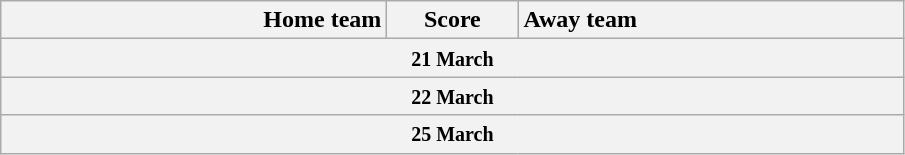<table class="wikitable" style="border-collapse: collapse;">
<tr>
<th style="text-align:right; width:250px">Home team</th>
<th style="width:80px">Score</th>
<th style="text-align:left; width:250px">Away team</th>
</tr>
<tr>
<th colspan="3" align="center"><small>21 March</small><br></th>
</tr>
<tr>
<th colspan="3" align="center"><small>22 March</small><br></th>
</tr>
<tr>
<th colspan="3" align="center"><small>25 March</small><br></th>
</tr>
</table>
